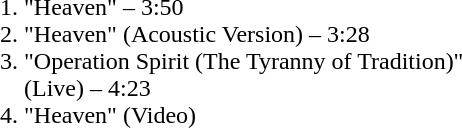<table border="0" cellpadding="2">
<tr>
<th width="120"></th>
<th width="375"></th>
</tr>
<tr --->
<td></td>
<td><br><ol><li>"Heaven" – 3:50</li><li>"Heaven" (Acoustic Version) – 3:28</li><li>"Operation Spirit (The Tyranny of Tradition)" (Live) – 4:23</li><li>"Heaven" (Video)</li></ol></td>
</tr>
</table>
